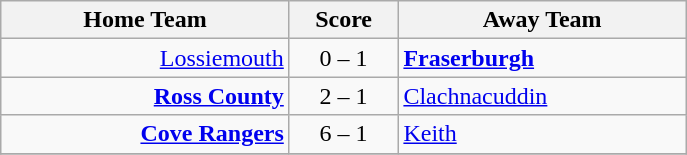<table class="wikitable" style="border-collapse: collapse;">
<tr>
<th align="right" width="185">Home Team</th>
<th align="center" width="65"> Score </th>
<th align="left" width="185">Away Team</th>
</tr>
<tr>
<td style="text-align: right;"><a href='#'>Lossiemouth</a></td>
<td style="text-align: center;">0 – 1</td>
<td style="text-align: left;"><strong><a href='#'>Fraserburgh</a></strong></td>
</tr>
<tr>
<td style="text-align: right;"><strong><a href='#'>Ross County</a></strong></td>
<td style="text-align: center;">2 – 1</td>
<td style="text-align: left;"><a href='#'>Clachnacuddin</a></td>
</tr>
<tr>
<td style="text-align: right;"><strong><a href='#'>Cove Rangers</a></strong></td>
<td style="text-align: center;">6 – 1</td>
<td style="text-align: left;"><a href='#'>Keith</a></td>
</tr>
<tr>
</tr>
</table>
